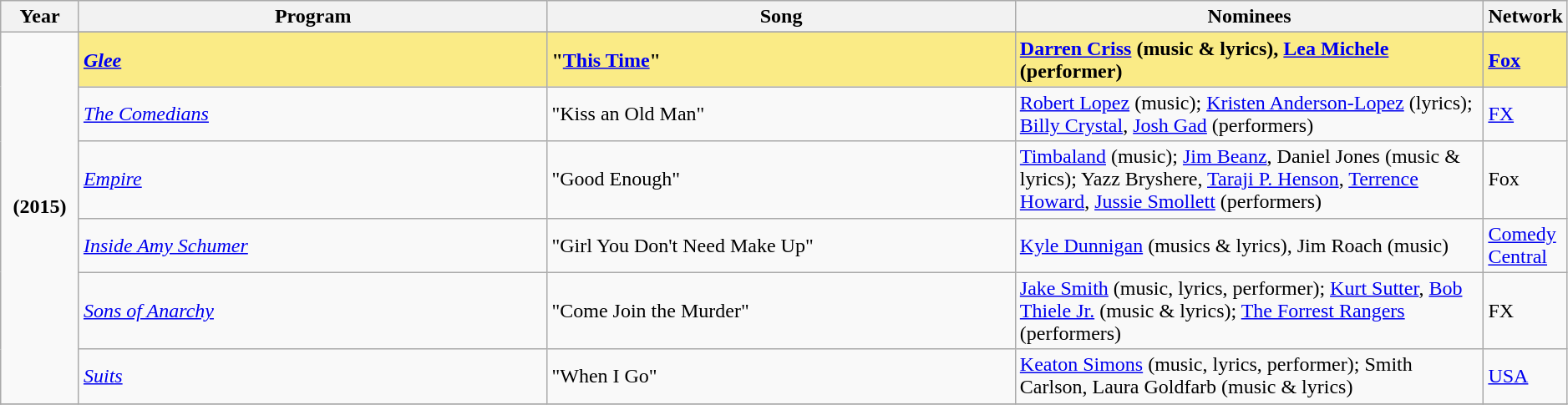<table class="wikitable" style="width:99%;" cellpadding="5">
<tr>
<th width="5%">Year</th>
<th width="30%">Program</th>
<th width="30%">Song</th>
<th width="30%">Nominees</th>
<th width="5%">Network</th>
</tr>
<tr>
<td rowspan=7 style="text-align:center"><strong>(2015)</strong><br> <br></td>
</tr>
<tr style="background:#FAEB86">
<td><strong><em><a href='#'>Glee</a></em></strong></td>
<td><strong>"<a href='#'>This Time</a>" </strong></td>
<td><strong><a href='#'>Darren Criss</a> (music & lyrics), <a href='#'>Lea Michele</a> (performer)</strong></td>
<td><strong><a href='#'>Fox</a></strong></td>
</tr>
<tr>
<td><em><a href='#'>The Comedians</a></em></td>
<td>"Kiss an Old Man"</td>
<td><a href='#'>Robert Lopez</a> (music); <a href='#'>Kristen Anderson-Lopez</a> (lyrics); <a href='#'>Billy Crystal</a>, <a href='#'>Josh Gad</a> (performers)</td>
<td><a href='#'>FX</a></td>
</tr>
<tr>
<td><em><a href='#'>Empire</a></em></td>
<td>"Good Enough"</td>
<td><a href='#'>Timbaland</a> (music); <a href='#'>Jim Beanz</a>, Daniel Jones (music & lyrics); Yazz Bryshere, <a href='#'>Taraji P. Henson</a>, <a href='#'>Terrence Howard</a>, <a href='#'>Jussie Smollett</a> (performers)</td>
<td>Fox</td>
</tr>
<tr>
<td><em><a href='#'>Inside Amy Schumer</a></em></td>
<td>"Girl You Don't Need Make Up"</td>
<td><a href='#'>Kyle Dunnigan</a> (musics & lyrics), Jim Roach (music)</td>
<td><a href='#'>Comedy Central</a></td>
</tr>
<tr>
<td><em><a href='#'>Sons of Anarchy</a></em></td>
<td>"Come Join the Murder"</td>
<td><a href='#'>Jake Smith</a> (music, lyrics, performer); <a href='#'>Kurt Sutter</a>, <a href='#'>Bob Thiele Jr.</a> (music & lyrics); <a href='#'>The Forrest Rangers</a> (performers)</td>
<td>FX</td>
</tr>
<tr>
<td><em><a href='#'>Suits</a></em></td>
<td>"When I Go"</td>
<td><a href='#'>Keaton Simons</a> (music, lyrics, performer); Smith Carlson, Laura Goldfarb (music & lyrics)</td>
<td><a href='#'>USA</a></td>
</tr>
<tr>
</tr>
</table>
